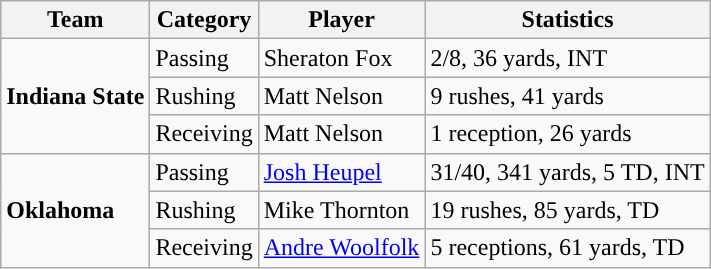<table class="wikitable" style="float: left;">
<tr>
<th>Team</th>
<th>Category</th>
<th>Player</th>
<th>Statistics</th>
</tr>
<tr>
<td rowspan=3><strong>Indiana State</strong></td>
<td>Passing</td>
<td>Sheraton Fox</td>
<td>2/8, 36 yards, INT</td>
</tr>
<tr>
<td>Rushing</td>
<td>Matt Nelson</td>
<td>9 rushes, 41 yards</td>
</tr>
<tr>
<td>Receiving</td>
<td>Matt Nelson</td>
<td>1 reception, 26 yards</td>
</tr>
<tr>
<td rowspan=3><strong>Oklahoma</strong></td>
<td>Passing</td>
<td><a href='#'>Josh Heupel</a></td>
<td>31/40, 341 yards, 5 TD, INT</td>
</tr>
<tr>
<td>Rushing</td>
<td>Mike Thornton</td>
<td>19 rushes, 85 yards, TD</td>
</tr>
<tr>
<td>Receiving</td>
<td><a href='#'>Andre Woolfolk</a></td>
<td>5 receptions, 61 yards, TD</td>
</tr>
</table>
